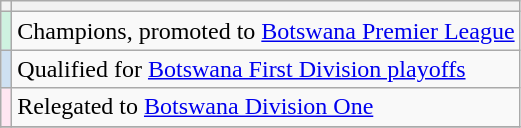<table class="wikitable sortable">
<tr>
<th></th>
<th></th>
</tr>
<tr>
<td bgcolor="#CEF2EO"></td>
<td>Champions, promoted to <a href='#'>Botswana Premier League</a></td>
</tr>
<tr>
<td bgcolor="#CEEOF2"></td>
<td>Qualified for <a href='#'>Botswana First Division playoffs</a></td>
</tr>
<tr>
<td bgcolor="#FFE6F2"></td>
<td>Relegated to <a href='#'>Botswana Division One</a></td>
</tr>
<tr>
</tr>
</table>
